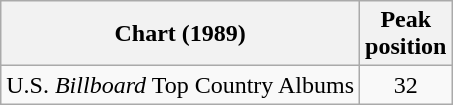<table class="wikitable">
<tr>
<th>Chart (1989)</th>
<th>Peak<br>position</th>
</tr>
<tr>
<td>U.S. <em>Billboard</em> Top Country Albums</td>
<td align="center">32</td>
</tr>
</table>
